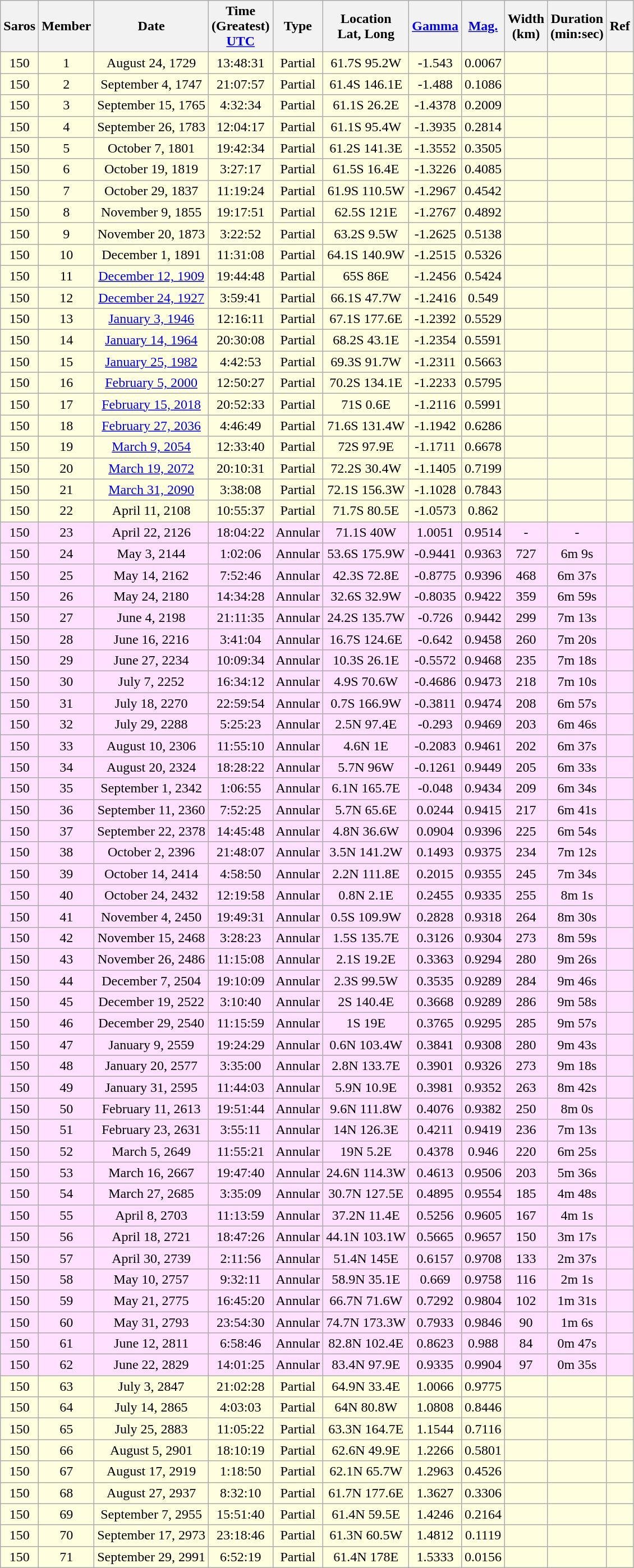<table class=wikitable>
<tr align=center>
<th>Saros</th>
<th>Member</th>
<th>Date</th>
<th>Time<br>(Greatest)<br><a href='#'>UTC</a></th>
<th>Type</th>
<th>Location<br>Lat, Long</th>
<th><a href='#'>Gamma</a></th>
<th><a href='#'>Mag.</a></th>
<th>Width<br>(km)</th>
<th>Duration<br>(min:sec)</th>
<th>Ref</th>
</tr>
<tr align=center bgcolor=#ffffe0>
<td>150</td>
<td>1</td>
<td>August 24, 1729</td>
<td>13:48:31</td>
<td>Partial</td>
<td>61.7S 95.2W</td>
<td>-1.543</td>
<td>0.0067</td>
<td></td>
<td></td>
<td></td>
</tr>
<tr align=center bgcolor=#ffffe0>
<td>150</td>
<td>2</td>
<td>September 4, 1747</td>
<td>21:07:57</td>
<td>Partial</td>
<td>61.4S 146.1E</td>
<td>-1.488</td>
<td>0.1086</td>
<td></td>
<td></td>
<td></td>
</tr>
<tr align=center bgcolor=#ffffe0>
<td>150</td>
<td>3</td>
<td>September 15, 1765</td>
<td>4:32:34</td>
<td>Partial</td>
<td>61.1S 26.2E</td>
<td>-1.4378</td>
<td>0.2009</td>
<td></td>
<td></td>
<td></td>
</tr>
<tr align=center bgcolor=#ffffe0>
<td>150</td>
<td>4</td>
<td>September 26, 1783</td>
<td>12:04:17</td>
<td>Partial</td>
<td>61.1S 95.4W</td>
<td>-1.3935</td>
<td>0.2814</td>
<td></td>
<td></td>
<td></td>
</tr>
<tr align=center bgcolor=#ffffe0>
<td>150</td>
<td>5</td>
<td>October 7, 1801</td>
<td>19:42:34</td>
<td>Partial</td>
<td>61.2S 141.3E</td>
<td>-1.3552</td>
<td>0.3505</td>
<td></td>
<td></td>
<td></td>
</tr>
<tr align=center bgcolor=#ffffe0>
<td>150</td>
<td>6</td>
<td>October 19, 1819</td>
<td>3:27:17</td>
<td>Partial</td>
<td>61.5S 16.4E</td>
<td>-1.3226</td>
<td>0.4085</td>
<td></td>
<td></td>
<td></td>
</tr>
<tr align=center bgcolor=#ffffe0>
<td>150</td>
<td>7</td>
<td>October 29, 1837</td>
<td>11:19:24</td>
<td>Partial</td>
<td>61.9S 110.5W</td>
<td>-1.2967</td>
<td>0.4542</td>
<td></td>
<td></td>
<td></td>
</tr>
<tr align=center bgcolor=#ffffe0>
<td>150</td>
<td>8</td>
<td>November 9, 1855</td>
<td>19:17:51</td>
<td>Partial</td>
<td>62.5S 121E</td>
<td>-1.2767</td>
<td>0.4892</td>
<td></td>
<td></td>
<td></td>
</tr>
<tr align=center bgcolor=#ffffe0>
<td>150</td>
<td>9</td>
<td>November 20, 1873</td>
<td>3:22:52</td>
<td>Partial</td>
<td>63.2S 9.5W</td>
<td>-1.2625</td>
<td>0.5138</td>
<td></td>
<td></td>
<td></td>
</tr>
<tr align=center bgcolor=#ffffe0>
<td>150</td>
<td>10</td>
<td>December 1, 1891</td>
<td>11:31:08</td>
<td>Partial</td>
<td>64.1S 140.9W</td>
<td>-1.2515</td>
<td>0.5326</td>
<td></td>
<td></td>
<td></td>
</tr>
<tr align=center bgcolor=#ffffe0>
<td>150</td>
<td>11</td>
<td><a href='#'>December 12, 1909</a></td>
<td>19:44:48</td>
<td>Partial</td>
<td>65S 86E</td>
<td>-1.2456</td>
<td>0.5424</td>
<td></td>
<td></td>
<td></td>
</tr>
<tr align=center bgcolor=#ffffe0>
<td>150</td>
<td>12</td>
<td><a href='#'>December 24, 1927</a></td>
<td>3:59:41</td>
<td>Partial</td>
<td>66.1S 47.7W</td>
<td>-1.2416</td>
<td>0.549</td>
<td></td>
<td></td>
<td></td>
</tr>
<tr align=center bgcolor=#ffffe0>
<td>150</td>
<td>13</td>
<td><a href='#'>January 3, 1946</a></td>
<td>12:16:11</td>
<td>Partial</td>
<td>67.1S 177.6E</td>
<td>-1.2392</td>
<td>0.5529</td>
<td></td>
<td></td>
<td></td>
</tr>
<tr align=center bgcolor=#ffffe0>
<td>150</td>
<td>14</td>
<td><a href='#'>January 14, 1964</a></td>
<td>20:30:08</td>
<td>Partial</td>
<td>68.2S 43.1E</td>
<td>-1.2354</td>
<td>0.5591</td>
<td></td>
<td></td>
<td></td>
</tr>
<tr align=center bgcolor=#ffffe0>
<td>150</td>
<td>15</td>
<td><a href='#'>January 25, 1982</a></td>
<td>4:42:53</td>
<td>Partial</td>
<td>69.3S 91.7W</td>
<td>-1.2311</td>
<td>0.5663</td>
<td></td>
<td></td>
<td></td>
</tr>
<tr align=center bgcolor=#ffffe0>
<td>150</td>
<td>16</td>
<td><a href='#'>February 5, 2000</a></td>
<td>12:50:27</td>
<td>Partial</td>
<td>70.2S 134.1E</td>
<td>-1.2233</td>
<td>0.5795</td>
<td></td>
<td></td>
<td></td>
</tr>
<tr align=center bgcolor=#ffffe0>
<td>150</td>
<td>17</td>
<td><a href='#'>February 15, 2018</a></td>
<td>20:52:33</td>
<td>Partial</td>
<td>71S 0.6E</td>
<td>-1.2116</td>
<td>0.5991</td>
<td></td>
<td></td>
<td></td>
</tr>
<tr align=center bgcolor=#ffffe0>
<td>150</td>
<td>18</td>
<td><a href='#'>February 27, 2036</a></td>
<td>4:46:49</td>
<td>Partial</td>
<td>71.6S 131.4W</td>
<td>-1.1942</td>
<td>0.6286</td>
<td></td>
<td></td>
<td></td>
</tr>
<tr align=center bgcolor=#ffffe0>
<td>150</td>
<td>19</td>
<td><a href='#'>March 9, 2054</a></td>
<td>12:33:40</td>
<td>Partial</td>
<td>72S 97.9E</td>
<td>-1.1711</td>
<td>0.6678</td>
<td></td>
<td></td>
<td></td>
</tr>
<tr align=center bgcolor=#ffffe0>
<td>150</td>
<td>20</td>
<td><a href='#'>March 19, 2072</a></td>
<td>20:10:31</td>
<td>Partial</td>
<td>72.2S 30.4W</td>
<td>-1.1405</td>
<td>0.7199</td>
<td></td>
<td></td>
<td></td>
</tr>
<tr align=center bgcolor=#ffffe0>
<td>150</td>
<td>21</td>
<td><a href='#'>March 31, 2090</a></td>
<td>3:38:08</td>
<td>Partial</td>
<td>72.1S 156.3W</td>
<td>-1.1028</td>
<td>0.7843</td>
<td></td>
<td></td>
<td></td>
</tr>
<tr align=center bgcolor=#ffffe0>
<td>150</td>
<td>22</td>
<td>April 11, 2108</td>
<td>10:55:37</td>
<td>Partial</td>
<td>71.7S 80.5E</td>
<td>-1.0573</td>
<td>0.862</td>
<td></td>
<td></td>
<td></td>
</tr>
<tr align=center bgcolor=#ffe0ff>
<td>150</td>
<td>23</td>
<td>April 22, 2126</td>
<td>18:04:22</td>
<td>Annular</td>
<td>71.1S 40W</td>
<td>1.0051</td>
<td>0.9514</td>
<td>-</td>
<td>-</td>
<td></td>
</tr>
<tr align=center bgcolor=#ffe0ff>
<td>150</td>
<td>24</td>
<td>May 3, 2144</td>
<td>1:02:06</td>
<td>Annular</td>
<td>53.6S 175.9W</td>
<td>-0.9441</td>
<td>0.9363</td>
<td>727</td>
<td>6m 9s</td>
<td></td>
</tr>
<tr align=center bgcolor=#ffe0ff>
<td>150</td>
<td>25</td>
<td>May 14, 2162</td>
<td>7:52:46</td>
<td>Annular</td>
<td>42.3S 72.8E</td>
<td>-0.8775</td>
<td>0.9396</td>
<td>468</td>
<td>6m 37s</td>
<td></td>
</tr>
<tr align=center bgcolor=#ffe0ff>
<td>150</td>
<td>26</td>
<td>May 24, 2180</td>
<td>14:34:28</td>
<td>Annular</td>
<td>32.6S 32.9W</td>
<td>-0.8035</td>
<td>0.9422</td>
<td>359</td>
<td>6m 59s</td>
<td></td>
</tr>
<tr align=center bgcolor=#ffe0ff>
<td>150</td>
<td>27</td>
<td>June 4, 2198</td>
<td>21:11:35</td>
<td>Annular</td>
<td>24.2S 135.7W</td>
<td>-0.726</td>
<td>0.9442</td>
<td>299</td>
<td>7m 13s</td>
<td></td>
</tr>
<tr align=center bgcolor=#ffe0ff>
<td>150</td>
<td>28</td>
<td>June 16, 2216</td>
<td>3:41:04</td>
<td>Annular</td>
<td>16.7S 124.6E</td>
<td>-0.642</td>
<td>0.9458</td>
<td>260</td>
<td>7m 20s</td>
<td></td>
</tr>
<tr align=center bgcolor=#ffe0ff>
<td>150</td>
<td>29</td>
<td>June 27, 2234</td>
<td>10:09:34</td>
<td>Annular</td>
<td>10.3S 26.1E</td>
<td>-0.5572</td>
<td>0.9468</td>
<td>235</td>
<td>7m 18s</td>
<td></td>
</tr>
<tr align=center bgcolor=#ffe0ff>
<td>150</td>
<td>30</td>
<td>July 7, 2252</td>
<td>16:34:12</td>
<td>Annular</td>
<td>4.9S 70.6W</td>
<td>-0.4686</td>
<td>0.9473</td>
<td>218</td>
<td>7m 10s</td>
<td></td>
</tr>
<tr align=center bgcolor=#ffe0ff>
<td>150</td>
<td>31</td>
<td>July 18, 2270</td>
<td>22:59:54</td>
<td>Annular</td>
<td>0.7S 166.9W</td>
<td>-0.3811</td>
<td>0.9474</td>
<td>208</td>
<td>6m 57s</td>
<td></td>
</tr>
<tr align=center bgcolor=#ffe0ff>
<td>150</td>
<td>32</td>
<td>July 29, 2288</td>
<td>5:25:23</td>
<td>Annular</td>
<td>2.5N 97.4E</td>
<td>-0.293</td>
<td>0.9469</td>
<td>203</td>
<td>6m 46s</td>
<td></td>
</tr>
<tr align=center bgcolor=#ffe0ff>
<td>150</td>
<td>33</td>
<td>August 10, 2306</td>
<td>11:55:10</td>
<td>Annular</td>
<td>4.6N 1E</td>
<td>-0.2083</td>
<td>0.9461</td>
<td>202</td>
<td>6m 37s</td>
<td></td>
</tr>
<tr align=center bgcolor=#ffe0ff>
<td>150</td>
<td>34</td>
<td>August 20, 2324</td>
<td>18:28:22</td>
<td>Annular</td>
<td>5.7N 96W</td>
<td>-0.1261</td>
<td>0.9449</td>
<td>205</td>
<td>6m 33s</td>
<td></td>
</tr>
<tr align=center bgcolor=#ffe0ff>
<td>150</td>
<td>35</td>
<td>September 1, 2342</td>
<td>1:06:55</td>
<td>Annular</td>
<td>6.1N 165.7E</td>
<td>-0.048</td>
<td>0.9434</td>
<td>209</td>
<td>6m 34s</td>
<td></td>
</tr>
<tr align=center bgcolor=#ffe0ff>
<td>150</td>
<td>36</td>
<td>September 11, 2360</td>
<td>7:52:25</td>
<td>Annular</td>
<td>5.7N 65.6E</td>
<td>0.0244</td>
<td>0.9415</td>
<td>217</td>
<td>6m 41s</td>
<td></td>
</tr>
<tr align=center bgcolor=#ffe0ff>
<td>150</td>
<td>37</td>
<td>September 22, 2378</td>
<td>14:45:48</td>
<td>Annular</td>
<td>4.8N 36.6W</td>
<td>0.0904</td>
<td>0.9396</td>
<td>225</td>
<td>6m 54s</td>
<td></td>
</tr>
<tr align=center bgcolor=#ffe0ff>
<td>150</td>
<td>38</td>
<td>October 2, 2396</td>
<td>21:48:07</td>
<td>Annular</td>
<td>3.5N 141.2W</td>
<td>0.1493</td>
<td>0.9375</td>
<td>234</td>
<td>7m 12s</td>
<td></td>
</tr>
<tr align=center bgcolor=#ffe0ff>
<td>150</td>
<td>39</td>
<td>October 14, 2414</td>
<td>4:58:50</td>
<td>Annular</td>
<td>2.2N 111.8E</td>
<td>0.2015</td>
<td>0.9355</td>
<td>245</td>
<td>7m 34s</td>
<td></td>
</tr>
<tr align=center bgcolor=#ffe0ff>
<td>150</td>
<td>40</td>
<td>October 24, 2432</td>
<td>12:19:58</td>
<td>Annular</td>
<td>0.8N 2.1E</td>
<td>0.2455</td>
<td>0.9335</td>
<td>255</td>
<td>8m 1s</td>
<td></td>
</tr>
<tr align=center bgcolor=#ffe0ff>
<td>150</td>
<td>41</td>
<td>November 4, 2450</td>
<td>19:49:31</td>
<td>Annular</td>
<td>0.5S 109.9W</td>
<td>0.2828</td>
<td>0.9318</td>
<td>264</td>
<td>8m 30s</td>
<td></td>
</tr>
<tr align=center bgcolor=#ffe0ff>
<td>150</td>
<td>42</td>
<td>November 15, 2468</td>
<td>3:28:23</td>
<td>Annular</td>
<td>1.5S 135.7E</td>
<td>0.3126</td>
<td>0.9304</td>
<td>273</td>
<td>8m 59s</td>
<td></td>
</tr>
<tr align=center bgcolor=#ffe0ff>
<td>150</td>
<td>43</td>
<td>November 26, 2486</td>
<td>11:15:08</td>
<td>Annular</td>
<td>2.1S 19.2E</td>
<td>0.3363</td>
<td>0.9294</td>
<td>280</td>
<td>9m 26s</td>
<td></td>
</tr>
<tr align=center bgcolor=#ffe0ff>
<td>150</td>
<td>44</td>
<td>December 7, 2504</td>
<td>19:10:09</td>
<td>Annular</td>
<td>2.3S 99.5W</td>
<td>0.3535</td>
<td>0.9289</td>
<td>284</td>
<td>9m 46s</td>
<td></td>
</tr>
<tr align=center bgcolor=#ffe0ff>
<td>150</td>
<td>45</td>
<td>December 19, 2522</td>
<td>3:10:40</td>
<td>Annular</td>
<td>2S 140.4E</td>
<td>0.3668</td>
<td>0.9289</td>
<td>286</td>
<td>9m 58s</td>
<td></td>
</tr>
<tr align=center bgcolor=#ffe0ff>
<td>150</td>
<td>46</td>
<td>December 29, 2540</td>
<td>11:15:59</td>
<td>Annular</td>
<td>1S 19E</td>
<td>0.3765</td>
<td>0.9295</td>
<td>285</td>
<td>9m 57s</td>
<td></td>
</tr>
<tr align=center bgcolor=#ffe0ff>
<td>150</td>
<td>47</td>
<td>January 9, 2559</td>
<td>19:24:29</td>
<td>Annular</td>
<td>0.6N 103.4W</td>
<td>0.3841</td>
<td>0.9308</td>
<td>280</td>
<td>9m 43s</td>
<td></td>
</tr>
<tr align=center bgcolor=#ffe0ff>
<td>150</td>
<td>48</td>
<td>January 20, 2577</td>
<td>3:35:00</td>
<td>Annular</td>
<td>2.8N 133.7E</td>
<td>0.3901</td>
<td>0.9326</td>
<td>273</td>
<td>9m 18s</td>
<td></td>
</tr>
<tr align=center bgcolor=#ffe0ff>
<td>150</td>
<td>49</td>
<td>January 31, 2595</td>
<td>11:44:03</td>
<td>Annular</td>
<td>5.9N 10.9E</td>
<td>0.3981</td>
<td>0.9352</td>
<td>263</td>
<td>8m 42s</td>
<td></td>
</tr>
<tr align=center bgcolor=#ffe0ff>
<td>150</td>
<td>50</td>
<td>February 11, 2613</td>
<td>19:51:44</td>
<td>Annular</td>
<td>9.6N 111.8W</td>
<td>0.4076</td>
<td>0.9382</td>
<td>250</td>
<td>8m 0s</td>
<td></td>
</tr>
<tr align=center bgcolor=#ffe0ff>
<td>150</td>
<td>51</td>
<td>February 23, 2631</td>
<td>3:55:11</td>
<td>Annular</td>
<td>14N 126.3E</td>
<td>0.4211</td>
<td>0.9419</td>
<td>236</td>
<td>7m 13s</td>
<td></td>
</tr>
<tr align=center bgcolor=#ffe0ff>
<td>150</td>
<td>52</td>
<td>March 5, 2649</td>
<td>11:55:21</td>
<td>Annular</td>
<td>19N 5.2E</td>
<td>0.4378</td>
<td>0.946</td>
<td>220</td>
<td>6m 25s</td>
<td></td>
</tr>
<tr align=center bgcolor=#ffe0ff>
<td>150</td>
<td>53</td>
<td>March 16, 2667</td>
<td>19:47:40</td>
<td>Annular</td>
<td>24.6N 114.3W</td>
<td>0.4613</td>
<td>0.9506</td>
<td>203</td>
<td>5m 36s</td>
<td></td>
</tr>
<tr align=center bgcolor=#ffe0ff>
<td>150</td>
<td>54</td>
<td>March 27, 2685</td>
<td>3:35:09</td>
<td>Annular</td>
<td>30.7N 127.5E</td>
<td>0.4895</td>
<td>0.9554</td>
<td>185</td>
<td>4m 48s</td>
<td></td>
</tr>
<tr align=center bgcolor=#ffe0ff>
<td>150</td>
<td>55</td>
<td>April 8, 2703</td>
<td>11:13:59</td>
<td>Annular</td>
<td>37.2N 11.4E</td>
<td>0.5256</td>
<td>0.9605</td>
<td>167</td>
<td>4m 1s</td>
<td></td>
</tr>
<tr align=center bgcolor=#ffe0ff>
<td>150</td>
<td>56</td>
<td>April 18, 2721</td>
<td>18:47:26</td>
<td>Annular</td>
<td>44.1N 103.1W</td>
<td>0.5665</td>
<td>0.9657</td>
<td>150</td>
<td>3m 17s</td>
<td></td>
</tr>
<tr align=center bgcolor=#ffe0ff>
<td>150</td>
<td>57</td>
<td>April 30, 2739</td>
<td>2:11:56</td>
<td>Annular</td>
<td>51.4N 145E</td>
<td>0.6157</td>
<td>0.9708</td>
<td>133</td>
<td>2m 37s</td>
<td></td>
</tr>
<tr align=center bgcolor=#ffe0ff>
<td>150</td>
<td>58</td>
<td>May 10, 2757</td>
<td>9:32:11</td>
<td>Annular</td>
<td>58.9N 35.1E</td>
<td>0.669</td>
<td>0.9758</td>
<td>116</td>
<td>2m 1s</td>
<td></td>
</tr>
<tr align=center bgcolor=#ffe0ff>
<td>150</td>
<td>59</td>
<td>May 21, 2775</td>
<td>16:45:20</td>
<td>Annular</td>
<td>66.7N 71.6W</td>
<td>0.7292</td>
<td>0.9804</td>
<td>102</td>
<td>1m 31s</td>
<td></td>
</tr>
<tr align=center bgcolor=#ffe0ff>
<td>150</td>
<td>60</td>
<td>May 31, 2793</td>
<td>23:54:30</td>
<td>Annular</td>
<td>74.7N 173.3W</td>
<td>0.7933</td>
<td>0.9846</td>
<td>90</td>
<td>1m 6s</td>
<td></td>
</tr>
<tr align=center bgcolor=#ffe0ff>
<td>150</td>
<td>61</td>
<td>June 12, 2811</td>
<td>6:58:46</td>
<td>Annular</td>
<td>82.8N 102.4E</td>
<td>0.8623</td>
<td>0.988</td>
<td>84</td>
<td>0m 47s</td>
<td></td>
</tr>
<tr align=center bgcolor=#ffe0ff>
<td>150</td>
<td>62</td>
<td>June 22, 2829</td>
<td>14:01:25</td>
<td>Annular</td>
<td>83.4N 97.9E</td>
<td>0.9335</td>
<td>0.9904</td>
<td>97</td>
<td>0m 35s</td>
<td></td>
</tr>
<tr align=center bgcolor=#ffffe0>
<td>150</td>
<td>63</td>
<td>July 3, 2847</td>
<td>21:02:28</td>
<td>Partial</td>
<td>64.9N 33.4E</td>
<td>1.0066</td>
<td>0.9775</td>
<td></td>
<td></td>
<td></td>
</tr>
<tr align=center bgcolor=#ffffe0>
<td>150</td>
<td>64</td>
<td>July 14, 2865</td>
<td>4:03:03</td>
<td>Partial</td>
<td>64N 80.8W</td>
<td>1.0808</td>
<td>0.8446</td>
<td></td>
<td></td>
<td></td>
</tr>
<tr align=center bgcolor=#ffffe0>
<td>150</td>
<td>65</td>
<td>July 25, 2883</td>
<td>11:05:22</td>
<td>Partial</td>
<td>63.3N 164.7E</td>
<td>1.1544</td>
<td>0.7116</td>
<td></td>
<td></td>
<td></td>
</tr>
<tr align=center bgcolor=#ffffe0>
<td>150</td>
<td>66</td>
<td>August 5, 2901</td>
<td>18:10:19</td>
<td>Partial</td>
<td>62.6N 49.9E</td>
<td>1.2266</td>
<td>0.5801</td>
<td></td>
<td></td>
<td></td>
</tr>
<tr align=center bgcolor=#ffffe0>
<td>150</td>
<td>67</td>
<td>August 17, 2919</td>
<td>1:18:50</td>
<td>Partial</td>
<td>62.1N 65.7W</td>
<td>1.2963</td>
<td>0.4526</td>
<td></td>
<td></td>
<td></td>
</tr>
<tr align=center bgcolor=#ffffe0>
<td>150</td>
<td>68</td>
<td>August 27, 2937</td>
<td>8:32:10</td>
<td>Partial</td>
<td>61.7N 177.6E</td>
<td>1.3627</td>
<td>0.3306</td>
<td></td>
<td></td>
<td></td>
</tr>
<tr align=center bgcolor=#ffffe0>
<td>150</td>
<td>69</td>
<td>September 7, 2955</td>
<td>15:51:40</td>
<td>Partial</td>
<td>61.4N 59.5E</td>
<td>1.4246</td>
<td>0.2164</td>
<td></td>
<td></td>
<td></td>
</tr>
<tr align=center bgcolor=#ffffe0>
<td>150</td>
<td>70</td>
<td>September 17, 2973</td>
<td>23:18:46</td>
<td>Partial</td>
<td>61.3N 60.5W</td>
<td>1.4812</td>
<td>0.1119</td>
<td></td>
<td></td>
<td></td>
</tr>
<tr align=center bgcolor=#ffffe0>
<td>150</td>
<td>71</td>
<td>September 29, 2991</td>
<td>6:52:19</td>
<td>Partial</td>
<td>61.4N 178E</td>
<td>1.5333</td>
<td>0.0156</td>
<td></td>
<td></td>
<td></td>
</tr>
</table>
